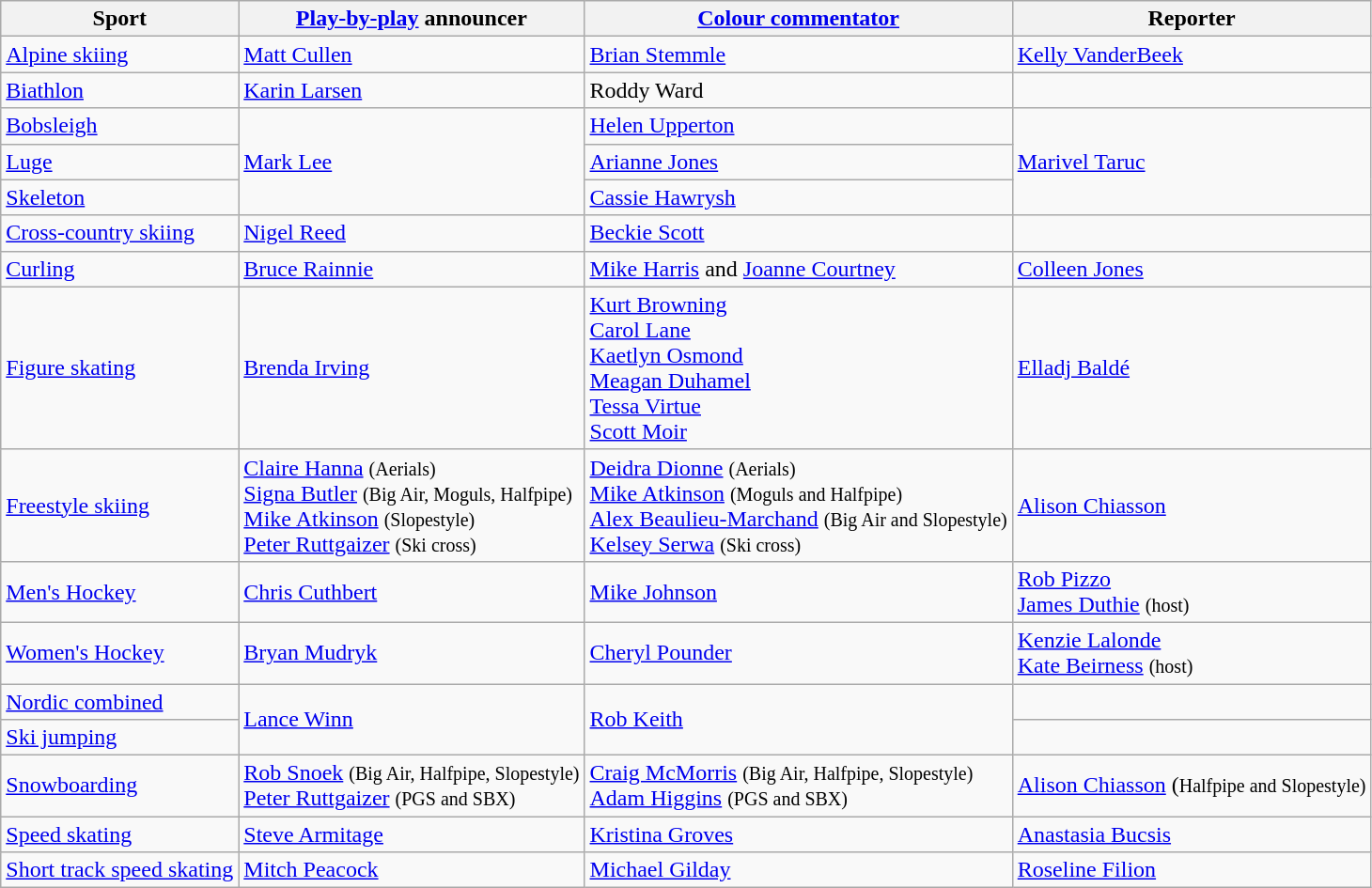<table class="wikitable">
<tr>
<th>Sport</th>
<th><a href='#'>Play-by-play</a> announcer</th>
<th><a href='#'>Colour commentator</a></th>
<th>Reporter</th>
</tr>
<tr>
<td><a href='#'>Alpine skiing</a></td>
<td><a href='#'>Matt Cullen</a></td>
<td><a href='#'>Brian Stemmle</a></td>
<td><a href='#'>Kelly VanderBeek</a></td>
</tr>
<tr>
<td><a href='#'>Biathlon</a></td>
<td><a href='#'>Karin Larsen</a></td>
<td>Roddy Ward</td>
<td></td>
</tr>
<tr>
<td><a href='#'>Bobsleigh</a></td>
<td rowspan="3"><a href='#'>Mark Lee</a></td>
<td><a href='#'>Helen Upperton</a></td>
<td rowspan="3"><a href='#'>Marivel Taruc</a></td>
</tr>
<tr>
<td><a href='#'>Luge</a></td>
<td><a href='#'>Arianne Jones</a></td>
</tr>
<tr>
<td><a href='#'>Skeleton</a></td>
<td><a href='#'>Cassie Hawrysh</a></td>
</tr>
<tr>
<td><a href='#'>Cross-country skiing</a></td>
<td><a href='#'>Nigel Reed</a></td>
<td><a href='#'>Beckie Scott</a></td>
<td></td>
</tr>
<tr>
<td><a href='#'>Curling</a></td>
<td><a href='#'>Bruce Rainnie</a></td>
<td><a href='#'>Mike Harris</a> and <a href='#'>Joanne Courtney</a></td>
<td><a href='#'>Colleen Jones</a></td>
</tr>
<tr>
<td><a href='#'>Figure skating</a></td>
<td><a href='#'>Brenda Irving</a></td>
<td><a href='#'>Kurt Browning</a><br><a href='#'>Carol Lane</a><br><a href='#'>Kaetlyn Osmond</a><br><a href='#'>Meagan Duhamel</a><br><a href='#'>Tessa Virtue</a><br><a href='#'>Scott Moir</a></td>
<td><a href='#'>Elladj Baldé</a></td>
</tr>
<tr>
<td><a href='#'>Freestyle skiing</a></td>
<td><a href='#'>Claire Hanna</a> <small>(Aerials)</small><br><a href='#'>Signa Butler</a> <small>(Big Air, Moguls, Halfpipe)</small><br><a href='#'>Mike Atkinson</a> <small>(Slopestyle)</small><br><a href='#'>Peter Ruttgaizer</a> <small>(Ski cross)</small></td>
<td><a href='#'>Deidra Dionne</a> <small>(Aerials)</small><br><a href='#'>Mike Atkinson</a> <small>(Moguls and Halfpipe)</small><br><a href='#'>Alex Beaulieu-Marchand</a> <small>(Big Air and Slopestyle)</small><br><a href='#'>Kelsey Serwa</a> <small>(Ski cross)</small></td>
<td><a href='#'>Alison Chiasson</a></td>
</tr>
<tr>
<td><a href='#'>Men's Hockey</a></td>
<td><a href='#'>Chris Cuthbert</a></td>
<td><a href='#'>Mike Johnson</a></td>
<td><a href='#'>Rob Pizzo</a><br><a href='#'>James Duthie</a> <small>(host)</small></td>
</tr>
<tr>
<td><a href='#'>Women's Hockey</a></td>
<td><a href='#'>Bryan Mudryk</a></td>
<td><a href='#'>Cheryl Pounder</a></td>
<td><a href='#'>Kenzie Lalonde</a><br><a href='#'>Kate Beirness</a> <small>(host)</small></td>
</tr>
<tr>
<td><a href='#'>Nordic combined</a></td>
<td rowspan="2"><a href='#'>Lance Winn</a></td>
<td rowspan="2"><a href='#'>Rob Keith</a></td>
<td></td>
</tr>
<tr>
<td><a href='#'>Ski jumping</a></td>
<td></td>
</tr>
<tr>
<td><a href='#'>Snowboarding</a></td>
<td><a href='#'>Rob Snoek</a> <small>(Big Air, Halfpipe, Slopestyle)</small><br><a href='#'>Peter Ruttgaizer</a> <small>(PGS and SBX)</small></td>
<td><a href='#'>Craig McMorris</a> <small>(Big Air, Halfpipe, Slopestyle)</small><br><a href='#'>Adam Higgins</a> <small>(PGS and SBX)</small></td>
<td><a href='#'>Alison Chiasson</a> (<small>Halfpipe and Slopestyle)</small></td>
</tr>
<tr>
<td><a href='#'>Speed skating</a></td>
<td><a href='#'>Steve Armitage</a></td>
<td><a href='#'>Kristina Groves</a></td>
<td><a href='#'>Anastasia Bucsis</a></td>
</tr>
<tr>
<td><a href='#'>Short track speed skating</a></td>
<td><a href='#'>Mitch Peacock</a></td>
<td><a href='#'>Michael Gilday</a></td>
<td><a href='#'>Roseline Filion</a></td>
</tr>
</table>
